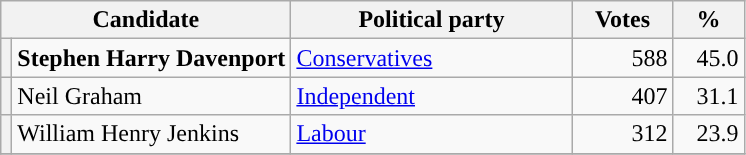<table class="wikitable">
<tr>
<th valign=top colspan="2" style="width: 180px">Candidate</th>
<th valign=top style="width: 180px">Political party</th>
<th valign=top style="width: 60px">Votes</th>
<th valign=top style="width: 40px">%</th>
</tr>
<tr>
<th style="background-color: "></th>
<td><strong>Stephen Harry Davenport</strong></td>
<td><a href='#'>Conservatives</a></td>
<td align="right">588</td>
<td align="right">45.0</td>
</tr>
<tr>
<th style="background-color: "></th>
<td>Neil Graham</td>
<td><a href='#'>Independent</a></td>
<td align="right">407</td>
<td align="right">31.1</td>
</tr>
<tr>
<th style="background-color: "></th>
<td>William Henry Jenkins</td>
<td><a href='#'>Labour</a></td>
<td align="right">312</td>
<td align="right">23.9</td>
</tr>
<tr>
</tr>
</table>
